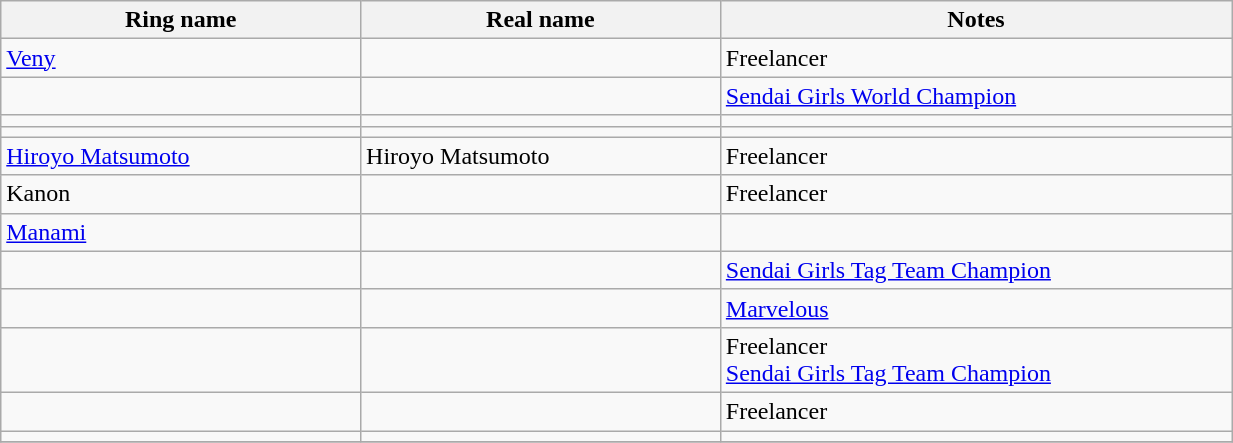<table class="wikitable sortable" style="width:65%;">
<tr>
<th width=19%>Ring name</th>
<th width=19%>Real name</th>
<th width=27%>Notes</th>
</tr>
<tr>
<td><a href='#'>Veny</a></td>
<td></td>
<td>Freelancer</td>
</tr>
<tr>
<td></td>
<td></td>
<td><a href='#'>Sendai Girls World Champion</a></td>
</tr>
<tr>
<td></td>
<td></td>
<td></td>
</tr>
<tr>
<td></td>
<td></td>
<td></td>
</tr>
<tr>
<td><a href='#'>Hiroyo Matsumoto</a></td>
<td>Hiroyo Matsumoto</td>
<td>Freelancer</td>
</tr>
<tr>
<td>Kanon</td>
<td></td>
<td>Freelancer</td>
</tr>
<tr>
<td><a href='#'>Manami</a></td>
<td></td>
<td></td>
</tr>
<tr>
<td></td>
<td></td>
<td><a href='#'>Sendai Girls Tag Team Champion</a></td>
</tr>
<tr>
<td></td>
<td></td>
<td><a href='#'>Marvelous</a></td>
</tr>
<tr>
<td></td>
<td></td>
<td>Freelancer<br><a href='#'>Sendai Girls Tag Team Champion</a></td>
</tr>
<tr>
<td></td>
<td></td>
<td>Freelancer</td>
</tr>
<tr>
<td></td>
<td></td>
<td></td>
</tr>
<tr>
</tr>
</table>
